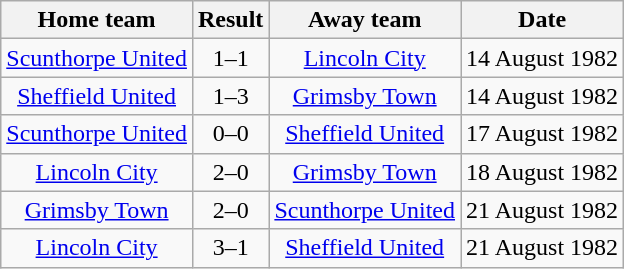<table class="wikitable" style="text-align: center; float:left; margin-right:0.5em;">
<tr>
<th>Home team</th>
<th>Result</th>
<th>Away team</th>
<th>Date</th>
</tr>
<tr>
<td><a href='#'>Scunthorpe United</a></td>
<td>1–1</td>
<td><a href='#'>Lincoln City</a></td>
<td>14 August 1982</td>
</tr>
<tr>
<td><a href='#'>Sheffield United</a></td>
<td>1–3</td>
<td><a href='#'>Grimsby Town</a></td>
<td>14 August 1982</td>
</tr>
<tr>
<td><a href='#'>Scunthorpe United</a></td>
<td>0–0</td>
<td><a href='#'>Sheffield United</a></td>
<td>17 August 1982</td>
</tr>
<tr>
<td><a href='#'>Lincoln City</a></td>
<td>2–0</td>
<td><a href='#'>Grimsby Town</a></td>
<td>18 August 1982</td>
</tr>
<tr>
<td><a href='#'>Grimsby Town</a></td>
<td>2–0</td>
<td><a href='#'>Scunthorpe United</a></td>
<td>21 August 1982</td>
</tr>
<tr>
<td><a href='#'>Lincoln City</a></td>
<td>3–1</td>
<td><a href='#'>Sheffield United</a></td>
<td>21 August 1982</td>
</tr>
</table>
